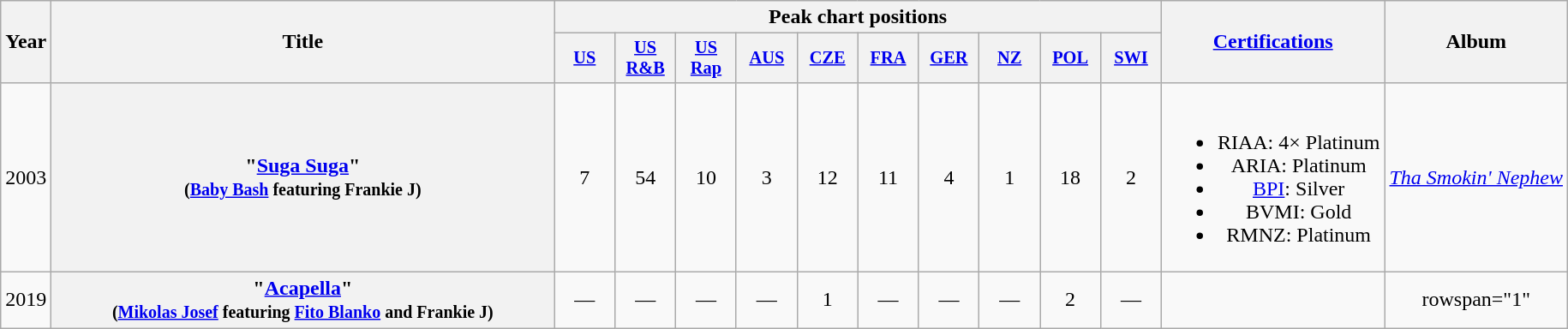<table class="wikitable plainrowheaders" style="text-align:center;">
<tr>
<th scope="col" rowspan="2" style="width:1em;">Year</th>
<th scope="col" rowspan="2" style="width:24em;">Title</th>
<th colspan="10">Peak chart positions</th>
<th rowspan="2"><a href='#'>Certifications</a></th>
<th scope="col" rowspan="2">Album</th>
</tr>
<tr>
<th scope="col" style="width:3em;font-size:85%;"><a href='#'>US</a></th>
<th scope="col" style="width:3em;font-size:85%;"><a href='#'>US<br>R&B</a></th>
<th scope="col" style="width:3em;font-size:85%;"><a href='#'>US<br>Rap</a></th>
<th scope="col" style="width:3em;font-size:85%;"><a href='#'>AUS</a><br></th>
<th scope="col" style="width:3em;font-size:85%;"><a href='#'>CZE</a></th>
<th scope="col" style="width:3em;font-size:85%;"><a href='#'>FRA</a></th>
<th scope="col" style="width:3em;font-size:85%;"><a href='#'>GER</a></th>
<th scope="col" style="width:3em;font-size:85%;"><a href='#'>NZ</a></th>
<th scope="col" style="width:3em;font-size:85%;"><a href='#'>POL</a></th>
<th scope="col" style="width:3em;font-size:85%;"><a href='#'>SWI</a></th>
</tr>
<tr>
<td>2003</td>
<th scope="row">"<a href='#'>Suga Suga</a>"<br><small>(<a href='#'>Baby Bash</a> featuring Frankie J)</small></th>
<td>7</td>
<td>54</td>
<td>10</td>
<td>3</td>
<td>12</td>
<td>11</td>
<td>4</td>
<td>1</td>
<td>18</td>
<td>2</td>
<td><br><ul><li>RIAA: 4× Platinum</li><li>ARIA: Platinum</li><li><a href='#'>BPI</a>: Silver</li><li>BVMI: Gold</li><li>RMNZ: Platinum</li></ul></td>
<td><em><a href='#'>Tha Smokin' Nephew</a></em></td>
</tr>
<tr>
<td>2019</td>
<th scope="row">"<a href='#'>Acapella</a>"<br><small>(<a href='#'>Mikolas Josef</a> featuring <a href='#'>Fito Blanko</a> and Frankie J)</small></th>
<td>—</td>
<td>—</td>
<td>—</td>
<td>—</td>
<td>1</td>
<td>—</td>
<td>—</td>
<td>—</td>
<td>2</td>
<td>—</td>
<td></td>
<td>rowspan="1" </td>
</tr>
</table>
